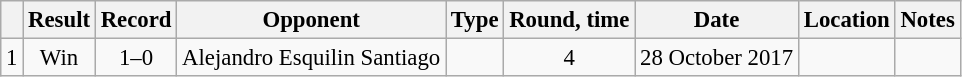<table class="wikitable" style="text-align:center; font-size:95%">
<tr>
<th></th>
<th>Result</th>
<th>Record</th>
<th>Opponent</th>
<th>Type</th>
<th>Round, time</th>
<th>Date</th>
<th>Location</th>
<th>Notes</th>
</tr>
<tr>
<td>1</td>
<td>Win</td>
<td>1–0</td>
<td style="text-align:left;"> Alejandro Esquilin Santiago</td>
<td></td>
<td>4</td>
<td>28 October 2017</td>
<td style="text-align:left;"> </td>
<td style="text-align:left;"></td>
</tr>
</table>
